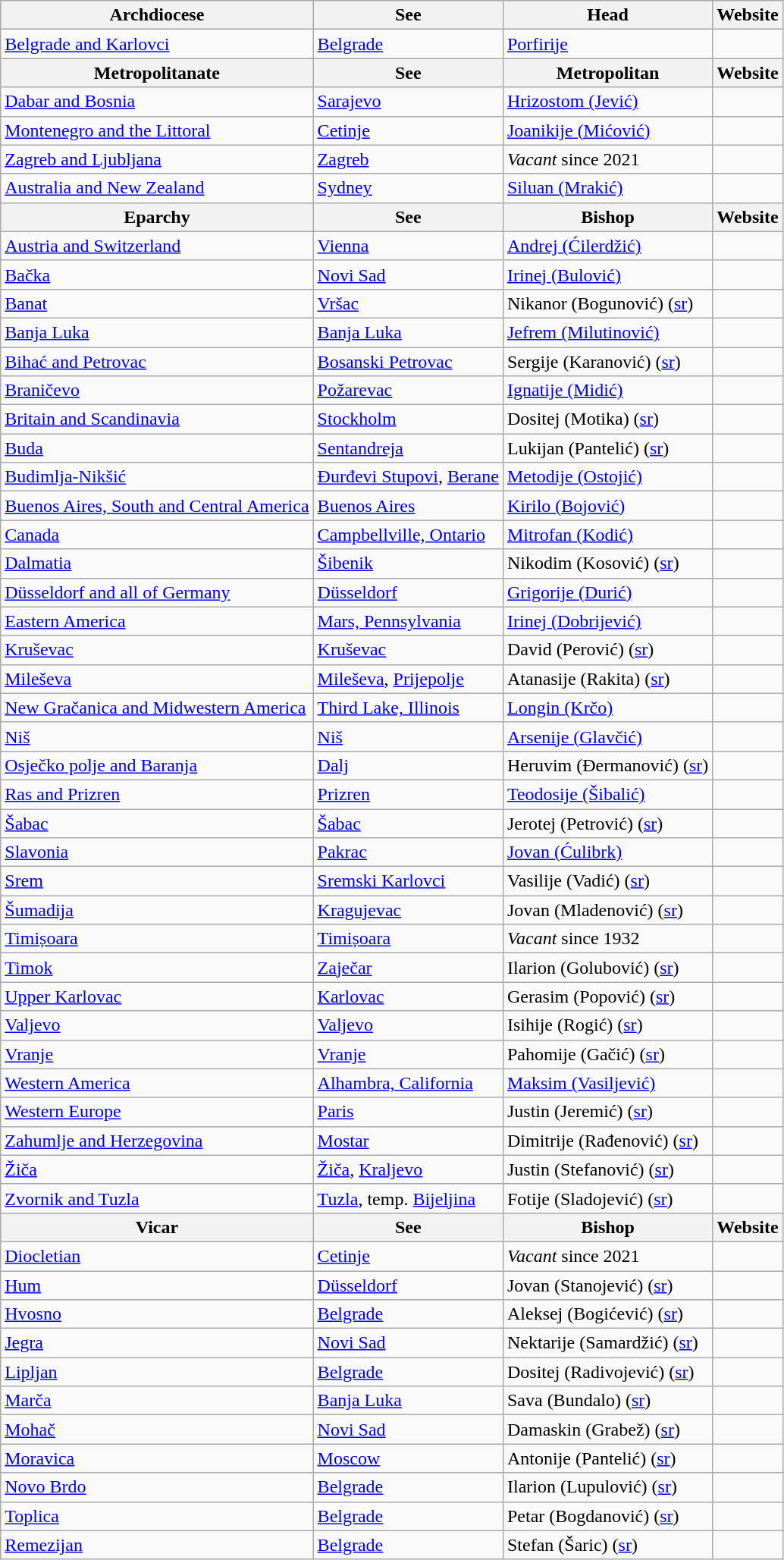<table class=wikitable>
<tr>
<th>Archdiocese</th>
<th>See</th>
<th>Head</th>
<th>Website</th>
</tr>
<tr>
<td><a href='#'>Belgrade and Karlovci</a></td>
<td> <a href='#'>Belgrade</a></td>
<td><a href='#'>Porfirije</a></td>
<td> </td>
</tr>
<tr>
<th>Metropolitanate</th>
<th>See</th>
<th>Metropolitan</th>
<th>Website</th>
</tr>
<tr>
<td><a href='#'>Dabar and Bosnia</a></td>
<td> <a href='#'>Sarajevo</a></td>
<td><a href='#'>Hrizostom (Jević)</a></td>
<td></td>
</tr>
<tr>
<td><a href='#'>Montenegro and the Littoral</a></td>
<td> <a href='#'>Cetinje</a></td>
<td><a href='#'>Joanikije (Mićović)</a></td>
<td></td>
</tr>
<tr>
<td><a href='#'>Zagreb and Ljubljana</a></td>
<td> <a href='#'>Zagreb</a></td>
<td><em>Vacant</em> since 2021</td>
<td></td>
</tr>
<tr>
<td><a href='#'>Australia and New Zealand</a></td>
<td> <a href='#'>Sydney</a></td>
<td><a href='#'>Siluan (Mrakić)</a></td>
<td></td>
</tr>
<tr>
<th>Eparchy</th>
<th>See</th>
<th>Bishop</th>
<th>Website</th>
</tr>
<tr>
<td><a href='#'>Austria and Switzerland</a></td>
<td> <a href='#'>Vienna</a></td>
<td><a href='#'>Andrej (Ćilerdžić)</a></td>
<td></td>
</tr>
<tr>
<td><a href='#'>Bačka</a></td>
<td> <a href='#'>Novi Sad</a></td>
<td><a href='#'>Irinej (Bulović)</a></td>
<td></td>
</tr>
<tr>
<td><a href='#'>Banat</a></td>
<td> <a href='#'>Vršac</a></td>
<td>Nikanor (Bogunović) (<a href='#'>sr</a>)</td>
<td></td>
</tr>
<tr>
<td><a href='#'>Banja Luka</a></td>
<td> <a href='#'>Banja Luka</a></td>
<td><a href='#'>Jefrem (Milutinović)</a></td>
<td></td>
</tr>
<tr>
<td><a href='#'>Bihać and Petrovac</a></td>
<td> <a href='#'>Bosanski Petrovac</a></td>
<td>Sergije (Karanović) (<a href='#'>sr</a>)</td>
<td></td>
</tr>
<tr>
<td><a href='#'>Braničevo</a></td>
<td> <a href='#'>Požarevac</a></td>
<td><a href='#'>Ignatije (Midić)</a></td>
<td></td>
</tr>
<tr>
<td><a href='#'>Britain and Scandinavia</a></td>
<td> <a href='#'>Stockholm</a></td>
<td>Dositej (Motika) (<a href='#'>sr</a>)</td>
<td></td>
</tr>
<tr>
<td><a href='#'>Buda</a></td>
<td> <a href='#'>Sentandreja</a></td>
<td>Lukijan (Pantelić) (<a href='#'>sr</a>)</td>
<td></td>
</tr>
<tr>
<td><a href='#'>Budimlja-Nikšić</a></td>
<td> <a href='#'>Đurđevi Stupovi</a>, <a href='#'>Berane</a></td>
<td><a href='#'>Metodije (Ostojić)</a></td>
<td></td>
</tr>
<tr>
<td><a href='#'>Buenos Aires, South and Central America</a></td>
<td> <a href='#'>Buenos Aires</a></td>
<td><a href='#'>Kirilo (Bojović)</a></td>
<td></td>
</tr>
<tr>
<td><a href='#'>Canada</a></td>
<td> <a href='#'>Campbellville, Ontario</a></td>
<td><a href='#'>Mitrofan (Kodić)</a></td>
<td></td>
</tr>
<tr>
<td><a href='#'>Dalmatia</a></td>
<td> <a href='#'>Šibenik</a></td>
<td>Nikodim (Kosović) (<a href='#'>sr</a>)</td>
<td></td>
</tr>
<tr>
<td><a href='#'>Düsseldorf and all of Germany</a></td>
<td> <a href='#'>Düsseldorf</a></td>
<td><a href='#'>Grigorije (Durić)</a></td>
<td></td>
</tr>
<tr>
<td><a href='#'>Eastern America</a></td>
<td> <a href='#'>Mars, Pennsylvania</a></td>
<td><a href='#'>Irinej (Dobrijević)</a></td>
<td></td>
</tr>
<tr>
<td><a href='#'>Kruševac</a></td>
<td> <a href='#'>Kruševac</a></td>
<td>David (Perović) (<a href='#'>sr</a>)</td>
<td></td>
</tr>
<tr>
<td><a href='#'>Mileševa</a></td>
<td> <a href='#'>Mileševa</a>, <a href='#'>Prijepolje</a></td>
<td>Atanasije (Rakita) (<a href='#'>sr</a>)</td>
<td></td>
</tr>
<tr>
<td><a href='#'>New Gračanica and Midwestern America</a></td>
<td> <a href='#'>Third Lake, Illinois</a></td>
<td><a href='#'>Longin (Krčo)</a></td>
<td></td>
</tr>
<tr>
<td><a href='#'>Niš</a></td>
<td> <a href='#'>Niš</a></td>
<td><a href='#'>Arsenije (Glavčić)</a></td>
<td></td>
</tr>
<tr>
<td><a href='#'>Osječko polje and Baranja</a></td>
<td> <a href='#'>Dalj</a></td>
<td>Heruvim (Đermanović) (<a href='#'>sr</a>)</td>
<td></td>
</tr>
<tr>
<td><a href='#'>Ras and Prizren</a></td>
<td> <a href='#'>Prizren</a></td>
<td><a href='#'>Teodosije (Šibalić)</a></td>
<td></td>
</tr>
<tr>
<td><a href='#'>Šabac</a></td>
<td> <a href='#'>Šabac</a></td>
<td>Jerotej (Petrović) (<a href='#'>sr</a>)</td>
<td></td>
</tr>
<tr>
<td><a href='#'>Slavonia</a></td>
<td> <a href='#'>Pakrac</a></td>
<td><a href='#'>Jovan (Ćulibrk)</a></td>
<td></td>
</tr>
<tr>
<td><a href='#'>Srem</a></td>
<td> <a href='#'>Sremski Karlovci</a></td>
<td>Vasilije (Vadić) (<a href='#'>sr</a>)</td>
<td></td>
</tr>
<tr>
<td><a href='#'>Šumadija</a></td>
<td> <a href='#'>Kragujevac</a></td>
<td>Jovan (Mladenović) (<a href='#'>sr</a>)</td>
<td></td>
</tr>
<tr>
<td><a href='#'>Timișoara</a></td>
<td> <a href='#'>Timișoara</a></td>
<td><em>Vacant</em> since 1932</td>
<td></td>
</tr>
<tr>
<td><a href='#'>Timok</a></td>
<td> <a href='#'>Zaječar</a></td>
<td>Ilarion (Golubović) (<a href='#'>sr</a>)</td>
<td></td>
</tr>
<tr>
<td><a href='#'>Upper Karlovac</a></td>
<td> <a href='#'>Karlovac</a></td>
<td>Gerasim (Popović) (<a href='#'>sr</a>)</td>
<td></td>
</tr>
<tr>
<td><a href='#'>Valjevo</a></td>
<td> <a href='#'>Valjevo</a></td>
<td>Isihije (Rogić) (<a href='#'>sr</a>)</td>
<td></td>
</tr>
<tr>
<td><a href='#'>Vranje</a></td>
<td> <a href='#'>Vranje</a></td>
<td>Pahomije (Gačić) (<a href='#'>sr</a>)</td>
<td></td>
</tr>
<tr>
<td><a href='#'>Western America</a></td>
<td> <a href='#'>Alhambra, California</a></td>
<td><a href='#'>Maksim (Vasiljević)</a></td>
<td></td>
</tr>
<tr>
<td><a href='#'>Western Europe</a></td>
<td> <a href='#'>Paris</a></td>
<td>Justin (Jeremić) (<a href='#'>sr</a>)</td>
<td></td>
</tr>
<tr>
<td><a href='#'>Zahumlje and Herzegovina</a></td>
<td> <a href='#'>Mostar</a></td>
<td>Dimitrije (Rađenović) (<a href='#'>sr</a>)</td>
<td></td>
</tr>
<tr>
<td><a href='#'>Žiča</a></td>
<td> <a href='#'>Žiča</a>, <a href='#'>Kraljevo</a></td>
<td>Justin (Stefanović) (<a href='#'>sr</a>)</td>
<td></td>
</tr>
<tr>
<td><a href='#'>Zvornik and Tuzla</a></td>
<td> <a href='#'>Tuzla</a>, temp. <a href='#'>Bijeljina</a></td>
<td>Fotije (Sladojević) (<a href='#'>sr</a>)</td>
<td></td>
</tr>
<tr>
<th>Vicar</th>
<th>See</th>
<th>Bishop</th>
<th>Website</th>
</tr>
<tr>
<td><a href='#'>Diocletian</a></td>
<td> <a href='#'>Cetinje</a></td>
<td><em>Vacant</em> since 2021</td>
<td></td>
</tr>
<tr>
<td><a href='#'>Hum</a></td>
<td> <a href='#'>Düsseldorf</a></td>
<td>Jovan (Stanojević) (<a href='#'>sr</a>)</td>
<td></td>
</tr>
<tr>
<td><a href='#'>Hvosno</a></td>
<td> <a href='#'>Belgrade</a></td>
<td>Aleksej (Bogićević) (<a href='#'>sr</a>)</td>
<td></td>
</tr>
<tr>
<td><a href='#'>Jegra</a></td>
<td> <a href='#'>Novi Sad</a></td>
<td>Nektarije (Samardžić) (<a href='#'>sr</a>)</td>
<td></td>
</tr>
<tr>
<td><a href='#'>Lipljan</a></td>
<td> <a href='#'>Belgrade</a></td>
<td>Dositej (Radivojević) (<a href='#'>sr</a>)</td>
<td></td>
</tr>
<tr>
<td><a href='#'>Marča</a></td>
<td> <a href='#'>Banja Luka</a></td>
<td>Sava (Bundalo) (<a href='#'>sr</a>)</td>
<td></td>
</tr>
<tr>
<td><a href='#'>Mohač</a></td>
<td> <a href='#'>Novi Sad</a></td>
<td>Damaskin (Grabež) (<a href='#'>sr</a>)</td>
<td></td>
</tr>
<tr>
<td><a href='#'>Moravica</a></td>
<td> <a href='#'>Moscow</a></td>
<td>Antonije (Pantelić) (<a href='#'>sr</a>)</td>
<td></td>
</tr>
<tr>
<td><a href='#'>Novo Brdo</a></td>
<td> <a href='#'>Belgrade</a></td>
<td>Ilarion (Lupulović) (<a href='#'>sr</a>)</td>
<td></td>
</tr>
<tr>
<td><a href='#'>Toplica</a></td>
<td> <a href='#'>Belgrade</a></td>
<td>Petar (Bogdanović) (<a href='#'>sr</a>)</td>
<td></td>
</tr>
<tr>
<td><a href='#'>Remezijan</a></td>
<td> <a href='#'>Belgrade</a></td>
<td>Stefan (Šaric) (<a href='#'>sr</a>)</td>
<td></td>
</tr>
</table>
